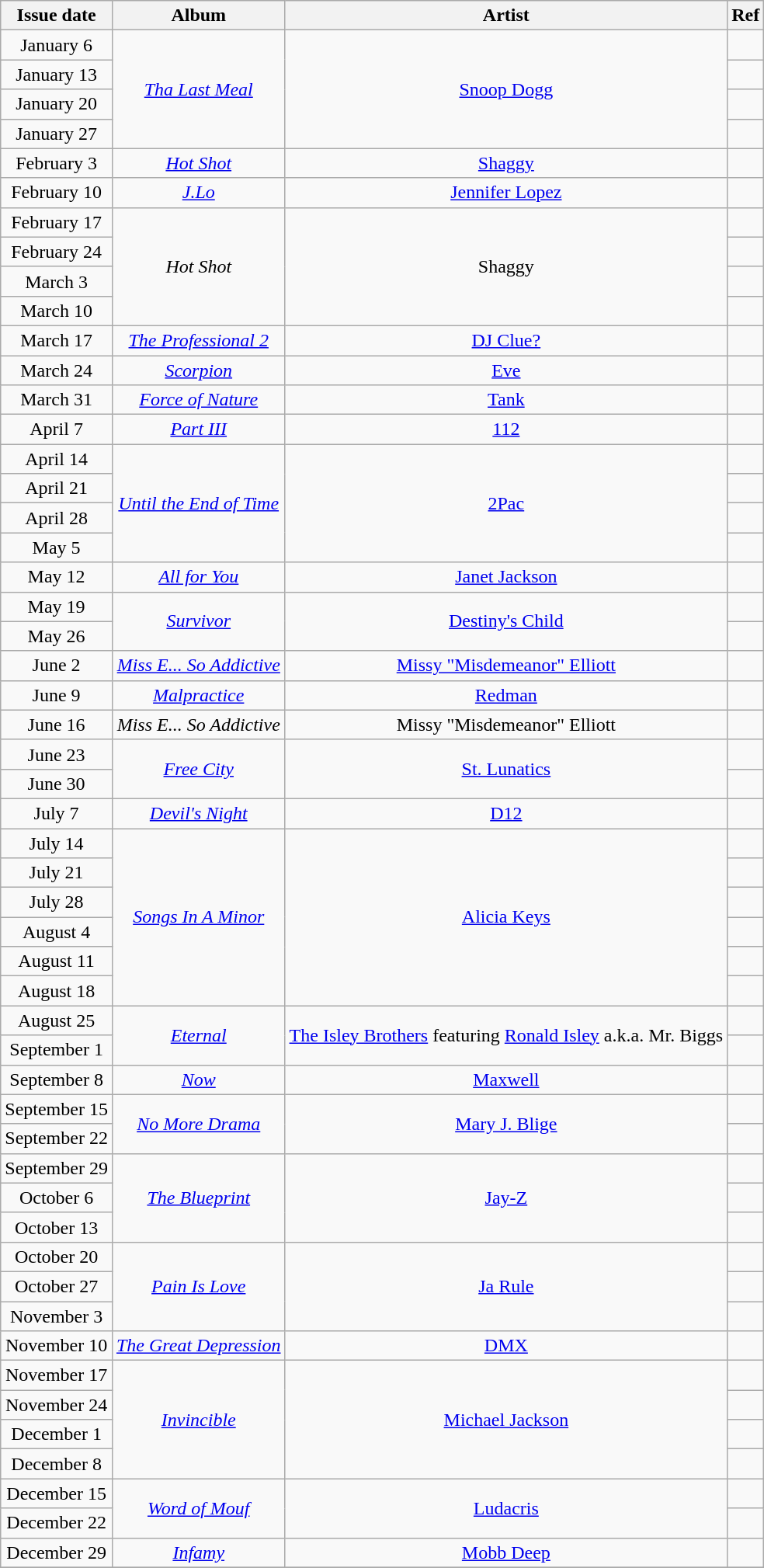<table class="wikitable" style="text-align: center;">
<tr>
<th>Issue date</th>
<th>Album</th>
<th>Artist</th>
<th>Ref</th>
</tr>
<tr>
<td>January 6</td>
<td rowspan="4"><em><a href='#'>Tha Last Meal</a></em></td>
<td rowspan="4"><a href='#'>Snoop Dogg</a></td>
<td></td>
</tr>
<tr>
<td>January 13</td>
<td></td>
</tr>
<tr>
<td>January 20</td>
<td></td>
</tr>
<tr>
<td>January 27</td>
<td></td>
</tr>
<tr>
<td>February 3</td>
<td><em><a href='#'>Hot Shot</a></em></td>
<td><a href='#'>Shaggy</a></td>
<td></td>
</tr>
<tr>
<td>February 10</td>
<td><em><a href='#'>J.Lo</a></em></td>
<td><a href='#'>Jennifer Lopez</a></td>
<td></td>
</tr>
<tr>
<td>February 17</td>
<td rowspan="4"><em>Hot Shot</em></td>
<td rowspan="4">Shaggy</td>
<td></td>
</tr>
<tr>
<td>February 24</td>
<td></td>
</tr>
<tr>
<td>March 3</td>
<td></td>
</tr>
<tr>
<td>March 10</td>
<td></td>
</tr>
<tr>
<td>March 17</td>
<td><em><a href='#'>The Professional 2</a></em></td>
<td><a href='#'>DJ Clue?</a></td>
<td></td>
</tr>
<tr>
<td>March 24</td>
<td><em><a href='#'>Scorpion</a></em></td>
<td><a href='#'>Eve</a></td>
<td></td>
</tr>
<tr>
<td>March 31</td>
<td><em><a href='#'>Force of Nature</a></em></td>
<td><a href='#'>Tank</a></td>
<td></td>
</tr>
<tr>
<td>April 7</td>
<td><em><a href='#'>Part III</a></em></td>
<td><a href='#'>112</a></td>
<td></td>
</tr>
<tr>
<td>April 14</td>
<td rowspan="4"><em><a href='#'>Until the End of Time</a></em></td>
<td rowspan="4"><a href='#'>2Pac</a></td>
<td></td>
</tr>
<tr>
<td>April 21</td>
<td></td>
</tr>
<tr>
<td>April 28</td>
<td></td>
</tr>
<tr>
<td>May 5</td>
<td></td>
</tr>
<tr>
<td>May 12</td>
<td><em><a href='#'>All for You</a></em></td>
<td><a href='#'>Janet Jackson</a></td>
<td></td>
</tr>
<tr>
<td>May 19</td>
<td rowspan="2"><em><a href='#'>Survivor</a></em></td>
<td rowspan="2"><a href='#'>Destiny's Child</a></td>
<td></td>
</tr>
<tr>
<td>May 26</td>
<td></td>
</tr>
<tr>
<td>June 2</td>
<td><em><a href='#'>Miss E... So Addictive</a></em></td>
<td><a href='#'>Missy "Misdemeanor" Elliott</a></td>
<td></td>
</tr>
<tr>
<td>June 9</td>
<td><em><a href='#'>Malpractice</a></em></td>
<td><a href='#'>Redman</a></td>
<td></td>
</tr>
<tr>
<td>June 16</td>
<td><em>Miss E... So Addictive</em></td>
<td>Missy "Misdemeanor" Elliott</td>
<td></td>
</tr>
<tr>
<td>June 23</td>
<td rowspan="2"><em><a href='#'>Free City</a></em></td>
<td rowspan="2"><a href='#'>St. Lunatics</a></td>
<td></td>
</tr>
<tr>
<td>June 30</td>
<td></td>
</tr>
<tr>
<td>July 7</td>
<td><em><a href='#'>Devil's Night</a></em></td>
<td><a href='#'>D12</a></td>
<td></td>
</tr>
<tr>
<td>July 14</td>
<td rowspan="6"><em><a href='#'>Songs In A Minor</a></em></td>
<td rowspan="6"><a href='#'>Alicia Keys</a></td>
<td></td>
</tr>
<tr>
<td>July 21</td>
<td></td>
</tr>
<tr>
<td>July 28</td>
<td></td>
</tr>
<tr>
<td>August 4</td>
<td></td>
</tr>
<tr>
<td>August 11</td>
<td></td>
</tr>
<tr>
<td>August 18</td>
<td></td>
</tr>
<tr>
<td>August 25</td>
<td rowspan="2"><em><a href='#'>Eternal</a></em></td>
<td rowspan="2"><a href='#'>The Isley Brothers</a> featuring <a href='#'>Ronald Isley</a> a.k.a. Mr. Biggs</td>
<td></td>
</tr>
<tr>
<td>September 1</td>
<td></td>
</tr>
<tr>
<td>September 8</td>
<td><em><a href='#'>Now</a></em></td>
<td><a href='#'>Maxwell</a></td>
<td></td>
</tr>
<tr>
<td>September 15</td>
<td rowspan="2"><em><a href='#'>No More Drama</a></em></td>
<td rowspan="2"><a href='#'>Mary J. Blige</a></td>
<td></td>
</tr>
<tr>
<td>September 22</td>
<td></td>
</tr>
<tr>
<td>September 29</td>
<td rowspan="3"><em><a href='#'>The Blueprint</a></em></td>
<td rowspan="3"><a href='#'>Jay-Z</a></td>
<td></td>
</tr>
<tr>
<td>October 6</td>
<td></td>
</tr>
<tr>
<td>October 13</td>
<td></td>
</tr>
<tr>
<td>October 20</td>
<td rowspan="3"><em><a href='#'>Pain Is Love</a></em></td>
<td rowspan="3"><a href='#'>Ja Rule</a></td>
<td></td>
</tr>
<tr>
<td>October 27</td>
<td></td>
</tr>
<tr>
<td>November 3</td>
<td></td>
</tr>
<tr>
<td>November 10</td>
<td><em><a href='#'>The Great Depression</a></em></td>
<td><a href='#'>DMX</a></td>
<td></td>
</tr>
<tr>
<td>November 17</td>
<td rowspan="4"><em><a href='#'>Invincible</a></em></td>
<td rowspan="4"><a href='#'>Michael Jackson</a></td>
<td></td>
</tr>
<tr>
<td>November 24</td>
<td></td>
</tr>
<tr>
<td>December 1</td>
<td></td>
</tr>
<tr>
<td>December 8</td>
<td></td>
</tr>
<tr>
<td>December 15</td>
<td rowspan="2"><em><a href='#'>Word of Mouf</a></em></td>
<td rowspan="2"><a href='#'>Ludacris</a></td>
<td></td>
</tr>
<tr>
<td>December 22</td>
<td></td>
</tr>
<tr>
<td>December 29</td>
<td><em><a href='#'>Infamy</a></em></td>
<td><a href='#'>Mobb Deep</a></td>
<td></td>
</tr>
<tr>
</tr>
</table>
